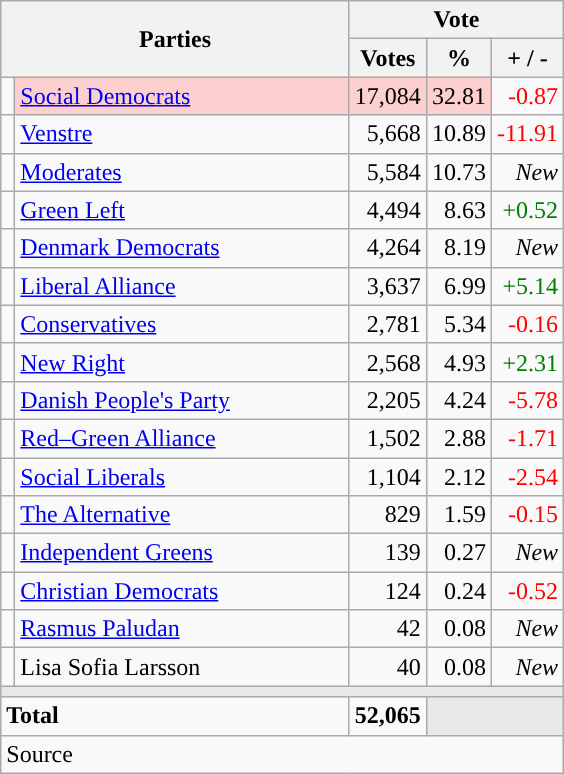<table class="wikitable" style="text-align:right;">
<tr>
<th style="text-align:centre;" rowspan="2" colspan="2" width="225">Parties</th>
<th colspan="3">Vote</th>
</tr>
<tr>
<th width="15">Votes</th>
<th width="15">%</th>
<th width="15">+ / -</th>
</tr>
<tr>
<td width="2" style="color:inherit;background:"></td>
<td bgcolor=#fbd0ce  align="left"><a href='#'>Social Democrats</a></td>
<td bgcolor=#fbd0ce>17,084</td>
<td bgcolor=#fbd0ce>32.81</td>
<td style=color:red;>-0.87</td>
</tr>
<tr>
<td width="2" style="color:inherit;background:"></td>
<td align="left"><a href='#'>Venstre</a></td>
<td>5,668</td>
<td>10.89</td>
<td style=color:red;>-11.91</td>
</tr>
<tr>
<td width="2" style="color:inherit;background:"></td>
<td align="left"><a href='#'>Moderates</a></td>
<td>5,584</td>
<td>10.73</td>
<td><em>New</em></td>
</tr>
<tr>
<td width="2" style="color:inherit;background:"></td>
<td align="left"><a href='#'>Green Left</a></td>
<td>4,494</td>
<td>8.63</td>
<td style=color:green;>+0.52</td>
</tr>
<tr>
<td width="2" style="color:inherit;background:"></td>
<td align="left"><a href='#'>Denmark Democrats</a></td>
<td>4,264</td>
<td>8.19</td>
<td><em>New</em></td>
</tr>
<tr>
<td width="2" style="color:inherit;background:"></td>
<td align="left"><a href='#'>Liberal Alliance</a></td>
<td>3,637</td>
<td>6.99</td>
<td style=color:green;>+5.14</td>
</tr>
<tr>
<td width="2" style="color:inherit;background:"></td>
<td align="left"><a href='#'>Conservatives</a></td>
<td>2,781</td>
<td>5.34</td>
<td style=color:red;>-0.16</td>
</tr>
<tr>
<td width="2" style="color:inherit;background:"></td>
<td align="left"><a href='#'>New Right</a></td>
<td>2,568</td>
<td>4.93</td>
<td style=color:green;>+2.31</td>
</tr>
<tr>
<td width="2" style="color:inherit;background:"></td>
<td align="left"><a href='#'>Danish People's Party</a></td>
<td>2,205</td>
<td>4.24</td>
<td style=color:red;>-5.78</td>
</tr>
<tr>
<td width="2" style="color:inherit;background:"></td>
<td align="left"><a href='#'>Red–Green Alliance</a></td>
<td>1,502</td>
<td>2.88</td>
<td style=color:red;>-1.71</td>
</tr>
<tr>
<td width="2" style="color:inherit;background:"></td>
<td align="left"><a href='#'>Social Liberals</a></td>
<td>1,104</td>
<td>2.12</td>
<td style=color:red;>-2.54</td>
</tr>
<tr>
<td width="2" style="color:inherit;background:"></td>
<td align="left"><a href='#'>The Alternative</a></td>
<td>829</td>
<td>1.59</td>
<td style=color:red;>-0.15</td>
</tr>
<tr>
<td width="2" style="color:inherit;background:"></td>
<td align="left"><a href='#'>Independent Greens</a></td>
<td>139</td>
<td>0.27</td>
<td><em>New</em></td>
</tr>
<tr>
<td width="2" style="color:inherit;background:"></td>
<td align="left"><a href='#'>Christian Democrats</a></td>
<td>124</td>
<td>0.24</td>
<td style=color:red;>-0.52</td>
</tr>
<tr>
<td width="2" style="color:inherit;background:"></td>
<td align="left"><a href='#'>Rasmus Paludan</a></td>
<td>42</td>
<td>0.08</td>
<td><em>New</em></td>
</tr>
<tr>
<td width="2" style="color:inherit;background:"></td>
<td align="left">Lisa Sofia Larsson</td>
<td>40</td>
<td>0.08</td>
<td><em>New</em></td>
</tr>
<tr>
<td colspan="7" bgcolor="#E9E9E9"></td>
</tr>
<tr>
<td align="left" colspan="2"><strong>Total</strong></td>
<td><strong>52,065</strong></td>
<td bgcolor="#E9E9E9" colspan="2"></td>
</tr>
<tr>
<td align="left" colspan="6">Source</td>
</tr>
</table>
